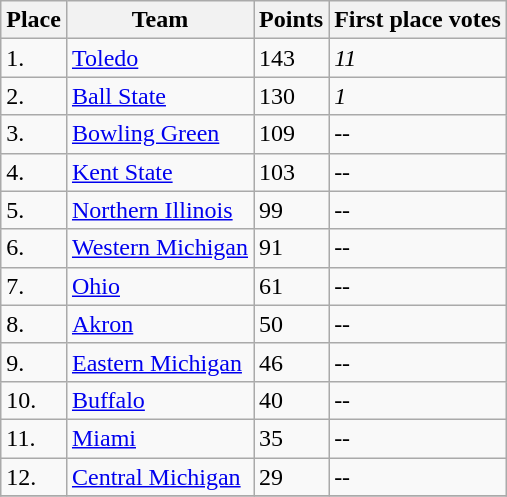<table class="wikitable">
<tr>
<th>Place</th>
<th>Team</th>
<th>Points</th>
<th>First place votes</th>
</tr>
<tr>
<td>1.</td>
<td ! style=><a href='#'><span>Toledo</span></a></td>
<td>143</td>
<td><em>11</em></td>
</tr>
<tr>
<td>2.</td>
<td ! style=><a href='#'><span>Ball State</span></a></td>
<td>130</td>
<td><em>1</em></td>
</tr>
<tr>
<td>3.</td>
<td ! style=><a href='#'><span>Bowling Green</span></a></td>
<td>109</td>
<td>--</td>
</tr>
<tr>
<td>4.</td>
<td ! style=><a href='#'><span>Kent State</span></a></td>
<td>103</td>
<td>--</td>
</tr>
<tr>
<td>5.</td>
<td ! style=><a href='#'><span>Northern Illinois</span></a></td>
<td>99</td>
<td>--</td>
</tr>
<tr>
<td>6.</td>
<td ! style=><a href='#'><span>Western Michigan</span></a></td>
<td>91</td>
<td>--</td>
</tr>
<tr>
<td>7.</td>
<td ! style=><a href='#'><span>Ohio</span></a></td>
<td>61</td>
<td>--</td>
</tr>
<tr>
<td>8.</td>
<td ! style=><a href='#'><span>Akron</span></a></td>
<td>50</td>
<td>--</td>
</tr>
<tr>
<td>9.</td>
<td ! style=><a href='#'><span>Eastern Michigan</span></a></td>
<td>46</td>
<td>--</td>
</tr>
<tr>
<td>10.</td>
<td ! style=><a href='#'><span>Buffalo</span></a></td>
<td>40</td>
<td>--</td>
</tr>
<tr>
<td>11.</td>
<td ! style=><a href='#'><span>Miami</span></a></td>
<td>35</td>
<td>--</td>
</tr>
<tr>
<td>12.</td>
<td ! style=><a href='#'><span>Central Michigan</span></a></td>
<td>29</td>
<td>--</td>
</tr>
<tr>
</tr>
</table>
